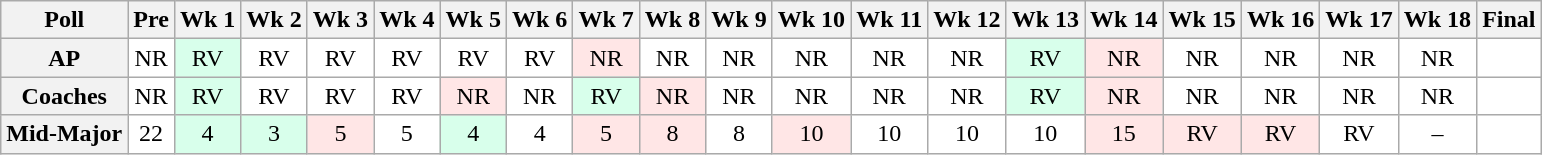<table class="wikitable" style="white-space:nowrap;">
<tr>
<th>Poll</th>
<th>Pre</th>
<th>Wk 1</th>
<th>Wk 2</th>
<th>Wk 3</th>
<th>Wk 4</th>
<th>Wk 5</th>
<th>Wk 6</th>
<th>Wk 7</th>
<th>Wk 8</th>
<th>Wk 9</th>
<th>Wk 10</th>
<th>Wk 11</th>
<th>Wk 12</th>
<th>Wk 13</th>
<th>Wk 14</th>
<th>Wk 15</th>
<th>Wk 16</th>
<th>Wk 17</th>
<th>Wk 18</th>
<th>Final</th>
</tr>
<tr style="text-align:center;">
<th>AP</th>
<td style="background:#FFF;">NR</td>
<td style="background:#d8ffeb;">RV</td>
<td style="background:#FFF;">RV</td>
<td style="background:#FFF;">RV</td>
<td style="background:#FFF;">RV</td>
<td style="background:#FFF;">RV</td>
<td style="background:#FFF;">RV</td>
<td style="background:#ffe6e6;">NR</td>
<td style="background:#FFF;">NR</td>
<td style="background:#FFF;">NR</td>
<td style="background:#FFF;">NR</td>
<td style="background:#FFF;">NR</td>
<td style="background:#FFF;">NR</td>
<td style="background:#d8ffeb;">RV</td>
<td style="background:#ffe6e6;">NR</td>
<td style="background:#FFF;">NR</td>
<td style="background:#FFF;">NR</td>
<td style="background:#FFF;">NR</td>
<td style="background:#FFF;">NR</td>
<td style="background:#FFF;"></td>
</tr>
<tr style="text-align:center;">
<th>Coaches</th>
<td style="background:#FFF;">NR</td>
<td style="background:#d8ffeb;">RV</td>
<td style="background:#FFF;">RV</td>
<td style="background:#FFF;">RV</td>
<td style="background:#FFF;">RV</td>
<td style="background:#ffe6e6;">NR</td>
<td style="background:#FFF;">NR</td>
<td style="background:#d8ffeb;">RV</td>
<td style="background:#ffe6e6;">NR</td>
<td style="background:#FFF;">NR</td>
<td style="background:#FFF;">NR</td>
<td style="background:#FFF;">NR</td>
<td style="background:#FFF;">NR</td>
<td style="background:#d8ffeb;">RV</td>
<td style="background:#ffe6e6;">NR</td>
<td style="background:#FFF;">NR</td>
<td style="background:#FFF;">NR</td>
<td style="background:#FFF;">NR</td>
<td style="background:#FFF;">NR</td>
<td style="background:#FFF;"></td>
</tr>
<tr style="text-align:center;">
<th>Mid-Major</th>
<td style="background:#FFF;">22</td>
<td style="background:#d8ffeb;">4</td>
<td style="background:#d8ffeb;">3</td>
<td style="background:#ffe6e6;">5</td>
<td style="background:#FFF;">5</td>
<td style="background:#d8ffeb;">4</td>
<td style="background:#FFF;">4</td>
<td style="background:#ffe6e6;">5</td>
<td style="background:#ffe6e6;">8</td>
<td style="background:#FFF;">8</td>
<td style="background:#ffe6e6;">10</td>
<td style="background:#FFF;">10</td>
<td style="background:#FFF;">10</td>
<td style="background:#FFF;">10</td>
<td style="background:#ffe6e6;">15</td>
<td style="background:#ffe6e6;">RV</td>
<td style="background:#ffe6e6;">RV</td>
<td style="background:#FFF;">RV</td>
<td style="background:#FFF;">–</td>
<td style="background:#FFF;"></td>
</tr>
</table>
